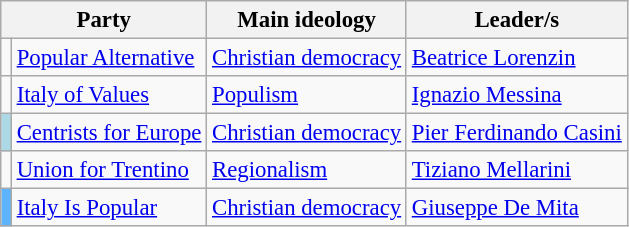<table class="wikitable" style="font-size:95%">
<tr>
<th colspan=2>Party</th>
<th>Main ideology</th>
<th>Leader/s</th>
</tr>
<tr>
<td bgcolor=></td>
<td><a href='#'>Popular Alternative</a></td>
<td><a href='#'>Christian democracy</a></td>
<td><a href='#'>Beatrice Lorenzin</a></td>
</tr>
<tr>
<td bgcolor=></td>
<td><a href='#'>Italy of Values</a></td>
<td><a href='#'>Populism</a></td>
<td><a href='#'>Ignazio Messina</a></td>
</tr>
<tr>
<td bgcolor="lightblue"></td>
<td><a href='#'>Centrists for Europe</a></td>
<td><a href='#'>Christian democracy</a></td>
<td><a href='#'>Pier Ferdinando Casini</a></td>
</tr>
<tr>
<td bgcolor=></td>
<td><a href='#'>Union for Trentino</a></td>
<td><a href='#'>Regionalism</a></td>
<td><a href='#'>Tiziano Mellarini</a></td>
</tr>
<tr>
<td bgcolor="#5CB3FF"></td>
<td><a href='#'>Italy Is Popular</a></td>
<td><a href='#'>Christian democracy</a></td>
<td><a href='#'>Giuseppe De Mita</a></td>
</tr>
</table>
